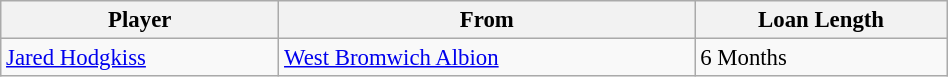<table class="wikitable" style="text-align:center; font-size:95%; width:50%; text-align:left">
<tr>
<th>Player</th>
<th>From</th>
<th>Loan Length</th>
</tr>
<tr>
<td> <a href='#'>Jared Hodgkiss</a></td>
<td> <a href='#'>West Bromwich Albion</a></td>
<td>6 Months</td>
</tr>
</table>
